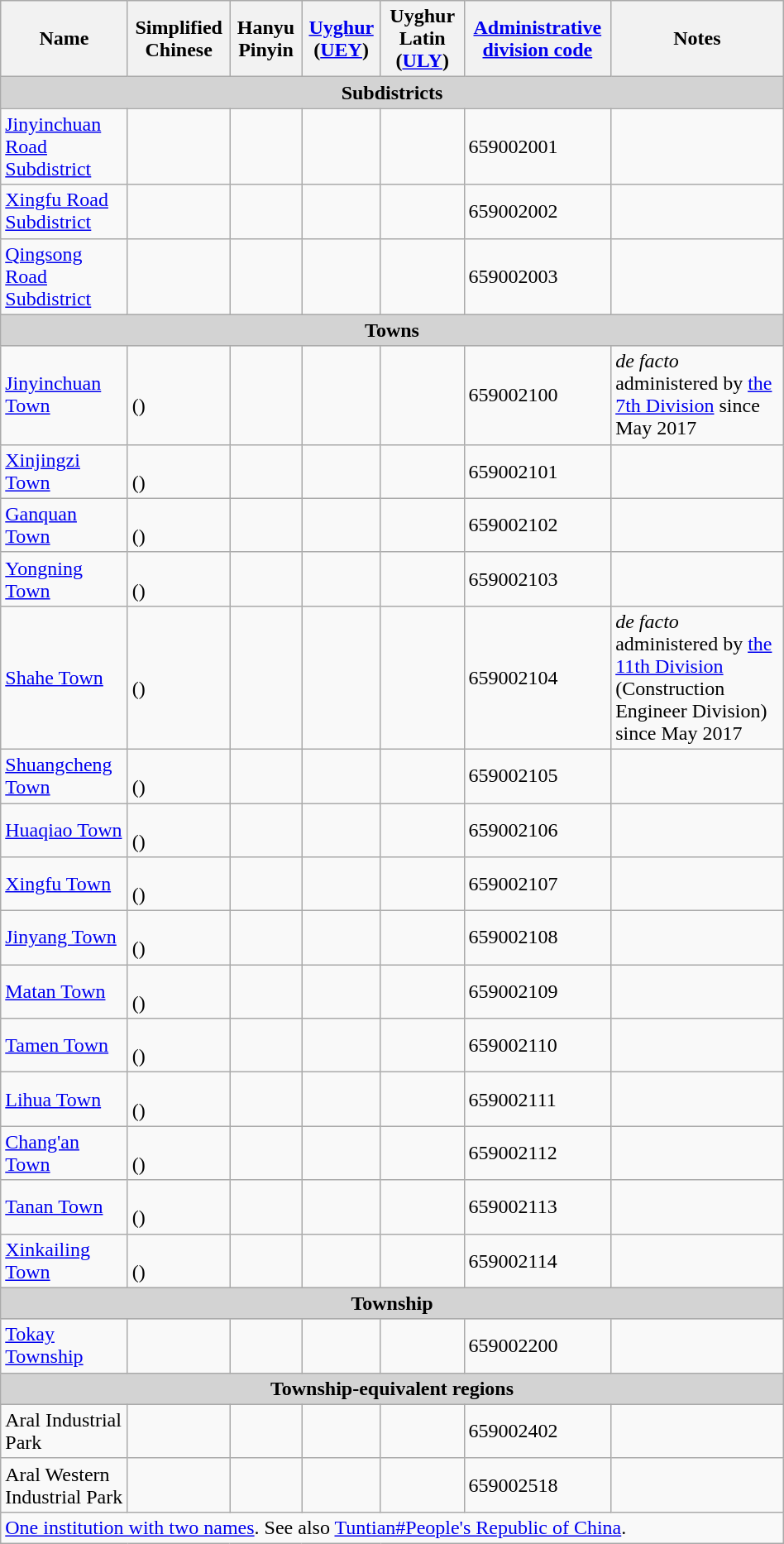<table class="wikitable" align="center" style="width:50%; border="1">
<tr>
<th>Name</th>
<th>Simplified Chinese</th>
<th>Hanyu Pinyin</th>
<th><a href='#'>Uyghur</a> (<a href='#'>UEY</a>)</th>
<th>Uyghur Latin (<a href='#'>ULY</a>)</th>
<th><a href='#'>Administrative division code</a></th>
<th>Notes</th>
</tr>
<tr>
<td colspan="8"  style="text-align:center; background:#d3d3d3;"><strong>Subdistricts</strong></td>
</tr>
<tr --------->
<td><a href='#'>Jinyinchuan Road Subdistrict</a></td>
<td></td>
<td></td>
<td></td>
<td></td>
<td>659002001</td>
<td></td>
</tr>
<tr>
<td><a href='#'>Xingfu Road Subdistrict</a></td>
<td></td>
<td></td>
<td></td>
<td></td>
<td>659002002</td>
<td></td>
</tr>
<tr>
<td><a href='#'>Qingsong Road Subdistrict</a></td>
<td></td>
<td></td>
<td></td>
<td></td>
<td>659002003</td>
<td></td>
</tr>
<tr --------->
<td colspan="8"  style="text-align:center; background:#d3d3d3;"><strong>Towns</strong></td>
</tr>
<tr --------->
<td><a href='#'>Jinyinchuan Town</a><br></td>
<td><br>()</td>
<td></td>
<td></td>
<td></td>
<td>659002100</td>
<td><em>de facto</em> administered by <a href='#'>the 7th Division</a> since May 2017</td>
</tr>
<tr>
<td><a href='#'>Xinjingzi Town</a><br></td>
<td><br>()</td>
<td></td>
<td></td>
<td></td>
<td>659002101</td>
<td></td>
</tr>
<tr>
<td><a href='#'>Ganquan Town</a><br></td>
<td><br>()</td>
<td></td>
<td></td>
<td></td>
<td>659002102</td>
<td></td>
</tr>
<tr>
<td><a href='#'>Yongning Town</a><br></td>
<td><br>()</td>
<td></td>
<td></td>
<td></td>
<td>659002103</td>
<td></td>
</tr>
<tr>
<td><a href='#'>Shahe Town</a><br></td>
<td><br>()</td>
<td></td>
<td></td>
<td></td>
<td>659002104</td>
<td><em>de facto</em> administered by <a href='#'>the 11th Division</a> (Construction Engineer Division) since May 2017</td>
</tr>
<tr>
<td><a href='#'>Shuangcheng Town</a><br></td>
<td><br>()</td>
<td></td>
<td></td>
<td></td>
<td>659002105</td>
<td></td>
</tr>
<tr>
<td><a href='#'>Huaqiao Town</a><br></td>
<td><br>()</td>
<td></td>
<td></td>
<td></td>
<td>659002106</td>
<td></td>
</tr>
<tr>
<td><a href='#'>Xingfu Town</a><br></td>
<td><br>()</td>
<td></td>
<td></td>
<td></td>
<td>659002107</td>
<td></td>
</tr>
<tr>
<td><a href='#'>Jinyang Town</a><br></td>
<td><br>()</td>
<td></td>
<td></td>
<td></td>
<td>659002108</td>
<td></td>
</tr>
<tr>
<td><a href='#'>Matan Town</a><br></td>
<td><br>()</td>
<td></td>
<td></td>
<td></td>
<td>659002109</td>
<td></td>
</tr>
<tr>
<td><a href='#'>Tamen Town</a><br></td>
<td><br>()</td>
<td></td>
<td></td>
<td></td>
<td>659002110</td>
<td></td>
</tr>
<tr>
<td><a href='#'>Lihua Town</a><br></td>
<td><br>()</td>
<td></td>
<td></td>
<td></td>
<td>659002111</td>
<td></td>
</tr>
<tr>
<td><a href='#'>Chang'an Town</a><br></td>
<td><br>()</td>
<td></td>
<td></td>
<td></td>
<td>659002112</td>
<td></td>
</tr>
<tr>
<td><a href='#'>Tanan Town</a><br></td>
<td><br>()</td>
<td></td>
<td></td>
<td></td>
<td>659002113</td>
<td></td>
</tr>
<tr>
<td><a href='#'>Xinkailing Town</a><br></td>
<td><br>()</td>
<td></td>
<td></td>
<td></td>
<td>659002114</td>
<td></td>
</tr>
<tr --------->
<td colspan="7"  style="text-align:center; background:#d3d3d3;"><strong>Township</strong></td>
</tr>
<tr --------->
<td><a href='#'>Tokay Township</a></td>
<td></td>
<td></td>
<td></td>
<td></td>
<td>659002200</td>
<td></td>
</tr>
<tr --------->
<td colspan="8"  style="text-align:center; background:#d3d3d3;"><strong>Township-equivalent regions</strong></td>
</tr>
<tr --------->
<td>Aral Industrial Park</td>
<td></td>
<td></td>
<td></td>
<td></td>
<td>659002402</td>
<td></td>
</tr>
<tr>
<td>Aral Western Industrial Park</td>
<td></td>
<td></td>
<td></td>
<td></td>
<td>659002518</td>
<td></td>
</tr>
<tr --------->
<td colspan="8"><div> <a href='#'>One institution with two names</a>. See also <a href='#'>Tuntian#People's Republic of China</a>.<br></div></td>
</tr>
</table>
